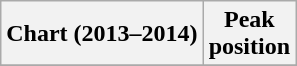<table class="wikitable plainrowheaders" style="text-align:center">
<tr>
<th scope="col">Chart (2013–2014)</th>
<th scope="col">Peak<br>position</th>
</tr>
<tr>
</tr>
</table>
